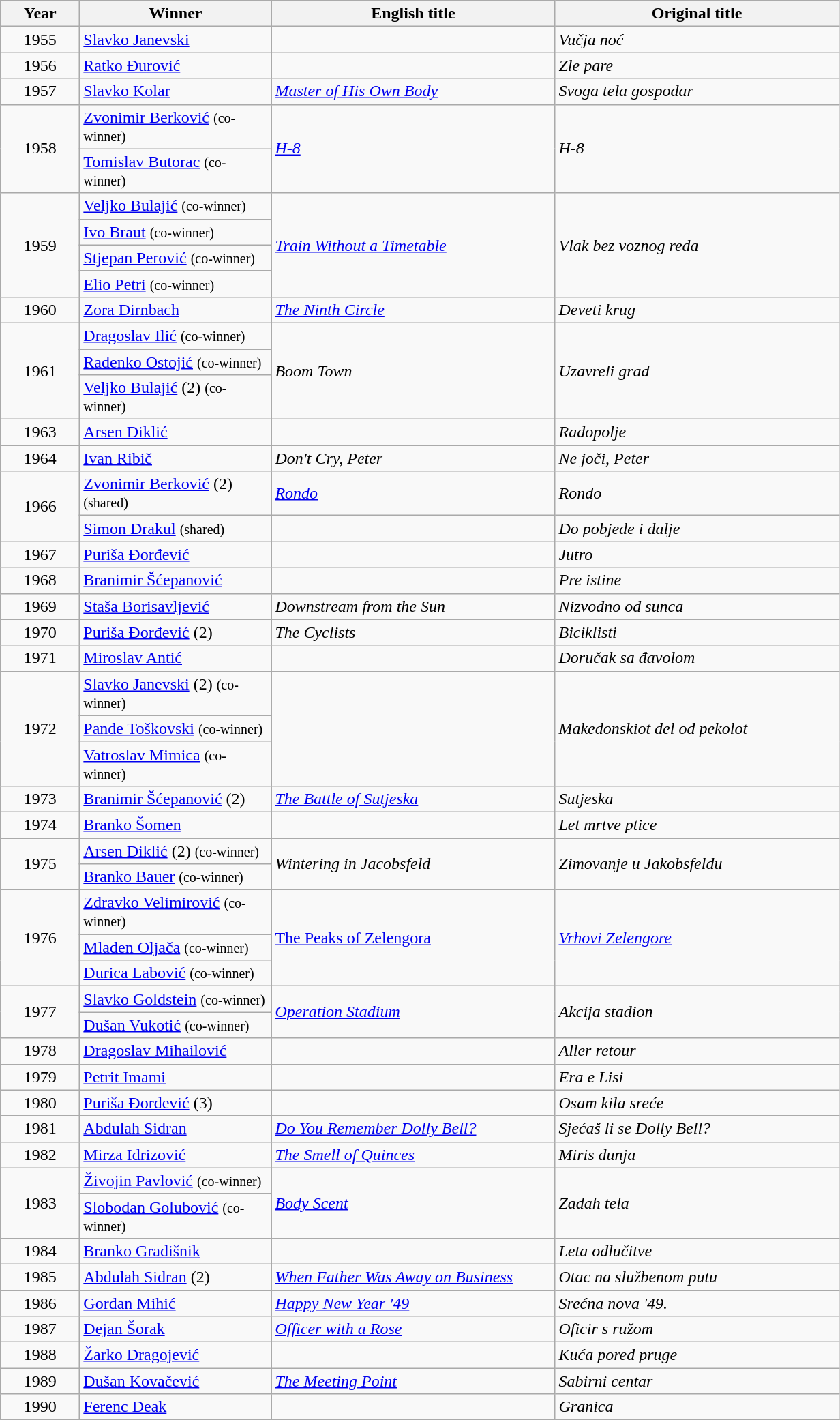<table class="wikitable sortable">
<tr>
<th width="70">Year</th>
<th width="180">Winner</th>
<th width="270">English title</th>
<th width="270">Original title</th>
</tr>
<tr>
<td style="text-align:center;">1955</td>
<td><a href='#'>Slavko Janevski</a></td>
<td></td>
<td><em>Vučja noć</em></td>
</tr>
<tr>
<td style="text-align:center;">1956</td>
<td><a href='#'>Ratko Đurović</a></td>
<td></td>
<td><em>Zle pare</em></td>
</tr>
<tr>
<td style="text-align:center;">1957</td>
<td><a href='#'>Slavko Kolar</a></td>
<td><em><a href='#'>Master of His Own Body</a></em></td>
<td><em>Svoga tela gospodar</em></td>
</tr>
<tr>
<td style="text-align:center;" rowspan=2>1958</td>
<td><a href='#'>Zvonimir Berković</a> <small>(co-winner)</small></td>
<td rowspan=2><em><a href='#'>H-8</a></em></td>
<td rowspan=2><em>H-8</em></td>
</tr>
<tr>
<td><a href='#'>Tomislav Butorac</a> <small>(co-winner)</small></td>
</tr>
<tr>
<td style="text-align:center;" rowspan=4>1959</td>
<td><a href='#'>Veljko Bulajić</a> <small>(co-winner)</small></td>
<td rowspan=4><em><a href='#'>Train Without a Timetable</a></em></td>
<td rowspan=4><em>Vlak bez voznog reda</em></td>
</tr>
<tr>
<td><a href='#'>Ivo Braut</a> <small>(co-winner)</small></td>
</tr>
<tr>
<td><a href='#'>Stjepan Perović</a> <small>(co-winner)</small></td>
</tr>
<tr>
<td><a href='#'>Elio Petri</a> <small>(co-winner)</small></td>
</tr>
<tr>
<td style="text-align:center;">1960</td>
<td><a href='#'>Zora Dirnbach</a></td>
<td><em><a href='#'>The Ninth Circle</a></em></td>
<td><em>Deveti krug</em></td>
</tr>
<tr>
<td style="text-align:center;" rowspan=3>1961</td>
<td><a href='#'>Dragoslav Ilić</a> <small>(co-winner)</small></td>
<td rowspan=3><em>Boom Town</em></td>
<td rowspan=3><em>Uzavreli grad</em></td>
</tr>
<tr>
<td><a href='#'>Radenko Ostojić</a> <small>(co-winner)</small></td>
</tr>
<tr>
<td><a href='#'>Veljko Bulajić</a> (2) <small>(co-winner)</small></td>
</tr>
<tr>
<td style="text-align:center;">1963</td>
<td><a href='#'>Arsen Diklić</a></td>
<td></td>
<td><em>Radopolje</em></td>
</tr>
<tr>
<td style="text-align:center;">1964</td>
<td><a href='#'>Ivan Ribič</a></td>
<td><em>Don't Cry, Peter</em></td>
<td><em>Ne joči, Peter</em></td>
</tr>
<tr>
<td style="text-align:center;" rowspan=2>1966</td>
<td><a href='#'>Zvonimir Berković</a> (2) <small>(shared)</small></td>
<td><em><a href='#'>Rondo</a></em></td>
<td><em>Rondo</em></td>
</tr>
<tr>
<td><a href='#'>Simon Drakul</a> <small>(shared)</small></td>
<td></td>
<td><em>Do pobjede i dalje</em></td>
</tr>
<tr>
<td style="text-align:center;">1967</td>
<td><a href='#'>Puriša Đorđević</a></td>
<td></td>
<td><em>Jutro</em></td>
</tr>
<tr>
<td style="text-align:center;">1968</td>
<td><a href='#'>Branimir Šćepanović</a></td>
<td></td>
<td><em>Pre istine</em></td>
</tr>
<tr>
<td style="text-align:center;">1969</td>
<td><a href='#'>Staša Borisavljević</a></td>
<td><em>Downstream from the Sun</em></td>
<td><em>Nizvodno od sunca</em></td>
</tr>
<tr>
<td style="text-align:center;">1970</td>
<td><a href='#'>Puriša Đorđević</a> (2)</td>
<td><em>The Cyclists</em></td>
<td><em>Biciklisti</em></td>
</tr>
<tr>
<td style="text-align:center;">1971</td>
<td><a href='#'>Miroslav Antić</a></td>
<td></td>
<td><em>Doručak sa đavolom</em></td>
</tr>
<tr>
<td style="text-align:center;" rowspan=3>1972</td>
<td><a href='#'>Slavko Janevski</a> (2) <small>(co-winner)</small></td>
<td rowspan=3></td>
<td rowspan=3><em>Makedonskiot del od pekolot</em></td>
</tr>
<tr>
<td><a href='#'>Pande Toškovski</a> <small>(co-winner)</small></td>
</tr>
<tr>
<td><a href='#'>Vatroslav Mimica</a> <small>(co-winner)</small></td>
</tr>
<tr>
<td style="text-align:center;">1973</td>
<td><a href='#'>Branimir Šćepanović</a> (2)</td>
<td><em><a href='#'>The Battle of Sutjeska</a></em></td>
<td><em>Sutjeska</em></td>
</tr>
<tr>
<td style="text-align:center;">1974</td>
<td><a href='#'>Branko Šomen</a></td>
<td></td>
<td><em>Let mrtve ptice</em></td>
</tr>
<tr>
<td style="text-align:center;" rowspan=2>1975</td>
<td><a href='#'>Arsen Diklić</a> (2) <small>(co-winner)</small></td>
<td rowspan=2><em>Wintering in Jacobsfeld</em></td>
<td rowspan=2><em>Zimovanje u Jakobsfeldu</em></td>
</tr>
<tr>
<td><a href='#'>Branko Bauer</a> <small>(co-winner)</small></td>
</tr>
<tr>
<td style="text-align:center;" rowspan=3>1976</td>
<td><a href='#'>Zdravko Velimirović</a> <small>(co-winner)</small></td>
<td rowspan=3><a href='#'>The Peaks of Zelengora</a></td>
<td rowspan=3><em><a href='#'>Vrhovi Zelengore</a></em></td>
</tr>
<tr>
<td><a href='#'>Mladen Oljača</a> <small>(co-winner)</small></td>
</tr>
<tr>
<td><a href='#'>Đurica Labović</a> <small>(co-winner)</small></td>
</tr>
<tr>
<td style="text-align:center;" rowspan=2>1977</td>
<td><a href='#'>Slavko Goldstein</a> <small>(co-winner)</small></td>
<td rowspan=2><em><a href='#'>Operation Stadium</a></em></td>
<td rowspan=2><em>Akcija stadion</em></td>
</tr>
<tr>
<td><a href='#'>Dušan Vukotić</a> <small>(co-winner)</small></td>
</tr>
<tr>
<td style="text-align:center;">1978</td>
<td><a href='#'>Dragoslav Mihailović</a></td>
<td></td>
<td><em>Aller retour</em></td>
</tr>
<tr>
<td style="text-align:center;">1979</td>
<td><a href='#'>Petrit Imami</a></td>
<td></td>
<td><em>Era e Lisi</em></td>
</tr>
<tr>
<td style="text-align:center;">1980</td>
<td><a href='#'>Puriša Đorđević</a> (3)</td>
<td></td>
<td><em>Osam kila sreće</em></td>
</tr>
<tr>
<td style="text-align:center;">1981</td>
<td><a href='#'>Abdulah Sidran</a></td>
<td><em><a href='#'>Do You Remember Dolly Bell?</a></em></td>
<td><em>Sjećaš li se Dolly Bell?</em></td>
</tr>
<tr>
<td style="text-align:center;">1982</td>
<td><a href='#'>Mirza Idrizović</a></td>
<td><em><a href='#'>The Smell of Quinces</a></em></td>
<td><em>Miris dunja</em></td>
</tr>
<tr>
<td style="text-align:center;" rowspan=2>1983</td>
<td><a href='#'>Živojin Pavlović</a> <small>(co-winner)</small></td>
<td rowspan=2><em><a href='#'>Body Scent</a></em></td>
<td rowspan=2><em>Zadah tela</em></td>
</tr>
<tr>
<td><a href='#'>Slobodan Golubović</a> <small>(co-winner)</small></td>
</tr>
<tr>
<td style="text-align:center;">1984</td>
<td><a href='#'>Branko Gradišnik</a></td>
<td></td>
<td><em>Leta odlučitve</em></td>
</tr>
<tr>
<td style="text-align:center;">1985</td>
<td><a href='#'>Abdulah Sidran</a> (2)</td>
<td><em><a href='#'>When Father Was Away on Business</a></em></td>
<td><em>Otac na službenom putu</em></td>
</tr>
<tr>
<td style="text-align:center;">1986</td>
<td><a href='#'>Gordan Mihić</a></td>
<td><em><a href='#'>Happy New Year '49</a></em></td>
<td><em>Srećna nova '49.</em></td>
</tr>
<tr>
<td style="text-align:center;">1987</td>
<td><a href='#'>Dejan Šorak</a></td>
<td><em><a href='#'>Officer with a Rose</a></em></td>
<td><em>Oficir s ružom</em></td>
</tr>
<tr>
<td style="text-align:center;">1988</td>
<td><a href='#'>Žarko Dragojević</a></td>
<td></td>
<td><em>Kuća pored pruge</em></td>
</tr>
<tr>
<td style="text-align:center;">1989</td>
<td><a href='#'>Dušan Kovačević</a></td>
<td><em><a href='#'>The Meeting Point</a></em></td>
<td><em>Sabirni centar</em></td>
</tr>
<tr>
<td style="text-align:center;">1990</td>
<td><a href='#'>Ferenc Deak</a></td>
<td></td>
<td><em>Granica</em></td>
</tr>
<tr>
</tr>
</table>
